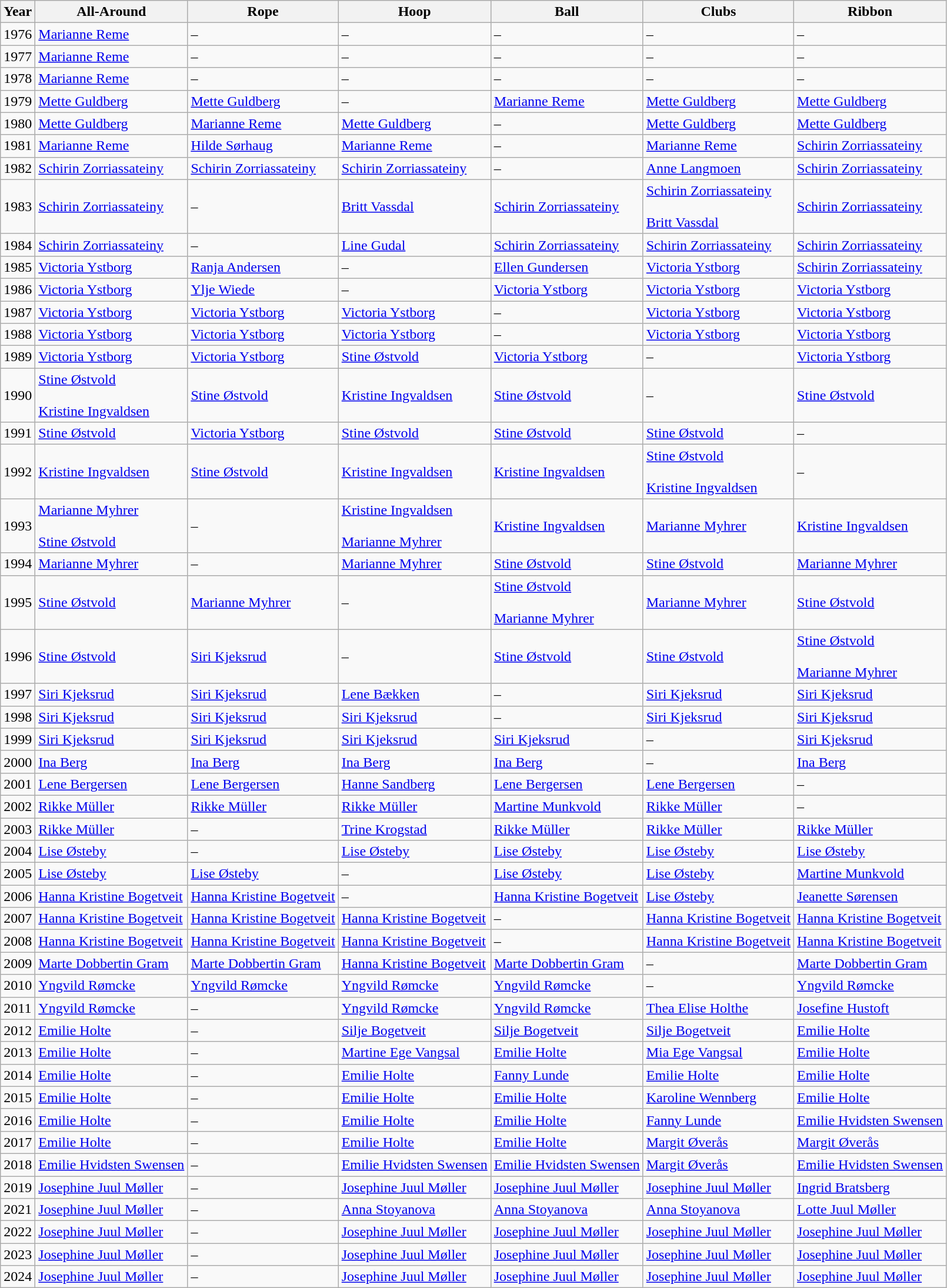<table class="wikitable">
<tr>
<th>Year</th>
<th>All-Around</th>
<th>Rope</th>
<th>Hoop</th>
<th>Ball</th>
<th>Clubs</th>
<th>Ribbon</th>
</tr>
<tr>
<td>1976</td>
<td><a href='#'>Marianne Reme</a></td>
<td>–</td>
<td>–</td>
<td>–</td>
<td>–</td>
<td>–</td>
</tr>
<tr>
<td>1977</td>
<td><a href='#'>Marianne Reme</a></td>
<td>–</td>
<td>–</td>
<td>–</td>
<td>–</td>
<td>–</td>
</tr>
<tr>
<td>1978</td>
<td><a href='#'>Marianne Reme</a></td>
<td>–</td>
<td>–</td>
<td>–</td>
<td>–</td>
<td>–</td>
</tr>
<tr>
<td>1979</td>
<td><a href='#'>Mette Guldberg</a></td>
<td><a href='#'>Mette Guldberg</a></td>
<td>–</td>
<td><a href='#'>Marianne Reme</a></td>
<td><a href='#'>Mette Guldberg</a></td>
<td><a href='#'>Mette Guldberg</a></td>
</tr>
<tr>
<td>1980</td>
<td><a href='#'>Mette Guldberg</a></td>
<td><a href='#'>Marianne Reme</a></td>
<td><a href='#'>Mette Guldberg</a></td>
<td>–</td>
<td><a href='#'>Mette Guldberg</a></td>
<td><a href='#'>Mette Guldberg</a></td>
</tr>
<tr>
<td>1981</td>
<td><a href='#'>Marianne Reme</a></td>
<td><a href='#'>Hilde Sørhaug</a></td>
<td><a href='#'>Marianne Reme</a></td>
<td>–</td>
<td><a href='#'>Marianne Reme</a></td>
<td><a href='#'>Schirin Zorriassateiny</a></td>
</tr>
<tr>
<td>1982</td>
<td><a href='#'>Schirin Zorriassateiny</a></td>
<td><a href='#'>Schirin Zorriassateiny</a></td>
<td><a href='#'>Schirin Zorriassateiny</a></td>
<td>–</td>
<td><a href='#'>Anne Langmoen</a></td>
<td><a href='#'>Schirin Zorriassateiny</a></td>
</tr>
<tr>
<td>1983</td>
<td><a href='#'>Schirin Zorriassateiny</a></td>
<td>–</td>
<td><a href='#'>Britt Vassdal</a></td>
<td><a href='#'>Schirin Zorriassateiny</a></td>
<td><a href='#'>Schirin Zorriassateiny</a><br><br><a href='#'>Britt Vassdal</a></td>
<td><a href='#'>Schirin Zorriassateiny</a></td>
</tr>
<tr>
<td>1984</td>
<td><a href='#'>Schirin Zorriassateiny</a></td>
<td>–</td>
<td><a href='#'>Line Gudal</a></td>
<td><a href='#'>Schirin Zorriassateiny</a></td>
<td><a href='#'>Schirin Zorriassateiny</a></td>
<td><a href='#'>Schirin Zorriassateiny</a></td>
</tr>
<tr>
<td>1985</td>
<td><a href='#'>Victoria Ystborg</a></td>
<td><a href='#'>Ranja Andersen</a></td>
<td>–</td>
<td><a href='#'>Ellen Gundersen</a></td>
<td><a href='#'>Victoria Ystborg</a></td>
<td><a href='#'>Schirin Zorriassateiny</a></td>
</tr>
<tr>
<td>1986</td>
<td><a href='#'>Victoria Ystborg</a></td>
<td><a href='#'>Ylje Wiede</a></td>
<td>–</td>
<td><a href='#'>Victoria Ystborg</a></td>
<td><a href='#'>Victoria Ystborg</a></td>
<td><a href='#'>Victoria Ystborg</a></td>
</tr>
<tr>
<td>1987</td>
<td><a href='#'>Victoria Ystborg</a></td>
<td><a href='#'>Victoria Ystborg</a></td>
<td><a href='#'>Victoria Ystborg</a></td>
<td>–</td>
<td><a href='#'>Victoria Ystborg</a></td>
<td><a href='#'>Victoria Ystborg</a></td>
</tr>
<tr>
<td>1988</td>
<td><a href='#'>Victoria Ystborg</a></td>
<td><a href='#'>Victoria Ystborg</a></td>
<td><a href='#'>Victoria Ystborg</a></td>
<td>–</td>
<td><a href='#'>Victoria Ystborg</a></td>
<td><a href='#'>Victoria Ystborg</a></td>
</tr>
<tr>
<td>1989</td>
<td><a href='#'>Victoria Ystborg</a></td>
<td><a href='#'>Victoria Ystborg</a></td>
<td><a href='#'>Stine Østvold</a></td>
<td><a href='#'>Victoria Ystborg</a></td>
<td>–</td>
<td><a href='#'>Victoria Ystborg</a></td>
</tr>
<tr>
<td>1990</td>
<td><a href='#'>Stine Østvold</a><br><br><a href='#'>Kristine Ingvaldsen</a></td>
<td><a href='#'>Stine Østvold</a></td>
<td><a href='#'>Kristine Ingvaldsen</a></td>
<td><a href='#'>Stine Østvold</a></td>
<td>–</td>
<td><a href='#'>Stine Østvold</a></td>
</tr>
<tr>
<td>1991</td>
<td><a href='#'>Stine Østvold</a></td>
<td><a href='#'>Victoria Ystborg</a></td>
<td><a href='#'>Stine Østvold</a></td>
<td><a href='#'>Stine Østvold</a></td>
<td><a href='#'>Stine Østvold</a></td>
<td>–</td>
</tr>
<tr>
<td>1992</td>
<td><a href='#'>Kristine Ingvaldsen</a></td>
<td><a href='#'>Stine Østvold</a></td>
<td><a href='#'>Kristine Ingvaldsen</a></td>
<td><a href='#'>Kristine Ingvaldsen</a></td>
<td><a href='#'>Stine Østvold</a><br><br><a href='#'>Kristine Ingvaldsen</a></td>
<td>–</td>
</tr>
<tr>
<td>1993</td>
<td><a href='#'>Marianne Myhrer</a><br><br><a href='#'>Stine Østvold</a></td>
<td>–</td>
<td><a href='#'>Kristine Ingvaldsen</a><br><br><a href='#'>Marianne Myhrer</a></td>
<td><a href='#'>Kristine Ingvaldsen</a></td>
<td><a href='#'>Marianne Myhrer</a></td>
<td><a href='#'>Kristine Ingvaldsen</a></td>
</tr>
<tr>
<td>1994</td>
<td><a href='#'>Marianne Myhrer</a></td>
<td>–</td>
<td><a href='#'>Marianne Myhrer</a></td>
<td><a href='#'>Stine Østvold</a></td>
<td><a href='#'>Stine Østvold</a></td>
<td><a href='#'>Marianne Myhrer</a></td>
</tr>
<tr>
<td>1995</td>
<td><a href='#'>Stine Østvold</a></td>
<td><a href='#'>Marianne Myhrer</a></td>
<td>–</td>
<td><a href='#'>Stine Østvold</a><br><br><a href='#'>Marianne Myhrer</a></td>
<td><a href='#'>Marianne Myhrer</a></td>
<td><a href='#'>Stine Østvold</a></td>
</tr>
<tr>
<td>1996</td>
<td><a href='#'>Stine Østvold</a></td>
<td><a href='#'>Siri Kjeksrud</a></td>
<td>–</td>
<td><a href='#'>Stine Østvold</a></td>
<td><a href='#'>Stine Østvold</a></td>
<td><a href='#'>Stine Østvold</a><br><br><a href='#'>Marianne Myhrer</a></td>
</tr>
<tr>
<td>1997</td>
<td><a href='#'>Siri Kjeksrud</a></td>
<td><a href='#'>Siri Kjeksrud</a></td>
<td><a href='#'>Lene Bækken</a></td>
<td>–</td>
<td><a href='#'>Siri Kjeksrud</a></td>
<td><a href='#'>Siri Kjeksrud</a></td>
</tr>
<tr>
<td>1998</td>
<td><a href='#'>Siri Kjeksrud</a></td>
<td><a href='#'>Siri Kjeksrud</a></td>
<td><a href='#'>Siri Kjeksrud</a></td>
<td>–</td>
<td><a href='#'>Siri Kjeksrud</a></td>
<td><a href='#'>Siri Kjeksrud</a></td>
</tr>
<tr>
<td>1999</td>
<td><a href='#'>Siri Kjeksrud</a></td>
<td><a href='#'>Siri Kjeksrud</a></td>
<td><a href='#'>Siri Kjeksrud</a></td>
<td><a href='#'>Siri Kjeksrud</a></td>
<td>–</td>
<td><a href='#'>Siri Kjeksrud</a></td>
</tr>
<tr>
<td>2000</td>
<td><a href='#'>Ina Berg</a></td>
<td><a href='#'>Ina Berg</a></td>
<td><a href='#'>Ina Berg</a></td>
<td><a href='#'>Ina Berg</a></td>
<td>–</td>
<td><a href='#'>Ina Berg</a></td>
</tr>
<tr>
<td>2001</td>
<td><a href='#'>Lene Bergersen</a></td>
<td><a href='#'>Lene Bergersen</a></td>
<td><a href='#'>Hanne Sandberg</a></td>
<td><a href='#'>Lene Bergersen</a></td>
<td><a href='#'>Lene Bergersen</a></td>
<td>–</td>
</tr>
<tr>
<td>2002</td>
<td><a href='#'>Rikke Müller</a></td>
<td><a href='#'>Rikke Müller</a></td>
<td><a href='#'>Rikke Müller</a></td>
<td><a href='#'>Martine Munkvold</a></td>
<td><a href='#'>Rikke Müller</a></td>
<td>–</td>
</tr>
<tr>
<td>2003</td>
<td><a href='#'>Rikke Müller</a></td>
<td>–</td>
<td><a href='#'>Trine Krogstad</a></td>
<td><a href='#'>Rikke Müller</a></td>
<td><a href='#'>Rikke Müller</a></td>
<td><a href='#'>Rikke Müller</a></td>
</tr>
<tr>
<td>2004</td>
<td><a href='#'>Lise Østeby</a></td>
<td>–</td>
<td><a href='#'>Lise Østeby</a></td>
<td><a href='#'>Lise Østeby</a></td>
<td><a href='#'>Lise Østeby</a></td>
<td><a href='#'>Lise Østeby</a></td>
</tr>
<tr>
<td>2005</td>
<td><a href='#'>Lise Østeby</a></td>
<td><a href='#'>Lise Østeby</a></td>
<td>–</td>
<td><a href='#'>Lise Østeby</a></td>
<td><a href='#'>Lise Østeby</a></td>
<td><a href='#'>Martine Munkvold</a></td>
</tr>
<tr>
<td>2006</td>
<td><a href='#'>Hanna Kristine Bogetveit</a></td>
<td><a href='#'>Hanna Kristine Bogetveit</a></td>
<td>–</td>
<td><a href='#'>Hanna Kristine Bogetveit</a></td>
<td><a href='#'>Lise Østeby</a></td>
<td><a href='#'>Jeanette Sørensen</a></td>
</tr>
<tr>
<td>2007</td>
<td><a href='#'>Hanna Kristine Bogetveit</a></td>
<td><a href='#'>Hanna Kristine Bogetveit</a></td>
<td><a href='#'>Hanna Kristine Bogetveit</a></td>
<td>–</td>
<td><a href='#'>Hanna Kristine Bogetveit</a></td>
<td><a href='#'>Hanna Kristine Bogetveit</a></td>
</tr>
<tr>
<td>2008</td>
<td><a href='#'>Hanna Kristine Bogetveit</a></td>
<td><a href='#'>Hanna Kristine Bogetveit</a></td>
<td><a href='#'>Hanna Kristine Bogetveit</a></td>
<td>–</td>
<td><a href='#'>Hanna Kristine Bogetveit</a></td>
<td><a href='#'>Hanna Kristine Bogetveit</a></td>
</tr>
<tr>
<td>2009</td>
<td><a href='#'>Marte Dobbertin Gram</a></td>
<td><a href='#'>Marte Dobbertin Gram</a></td>
<td><a href='#'>Hanna Kristine Bogetveit</a></td>
<td><a href='#'>Marte Dobbertin Gram</a></td>
<td>–</td>
<td><a href='#'>Marte Dobbertin Gram</a></td>
</tr>
<tr>
<td>2010</td>
<td><a href='#'>Yngvild Rømcke</a></td>
<td><a href='#'>Yngvild Rømcke</a></td>
<td><a href='#'>Yngvild Rømcke</a></td>
<td><a href='#'>Yngvild Rømcke</a></td>
<td>–</td>
<td><a href='#'>Yngvild Rømcke</a></td>
</tr>
<tr>
<td>2011</td>
<td><a href='#'>Yngvild Rømcke</a></td>
<td>–</td>
<td><a href='#'>Yngvild Rømcke</a></td>
<td><a href='#'>Yngvild Rømcke</a></td>
<td><a href='#'>Thea Elise Holthe</a></td>
<td><a href='#'>Josefine Hustoft</a></td>
</tr>
<tr>
<td>2012</td>
<td><a href='#'>Emilie Holte</a></td>
<td>–</td>
<td><a href='#'>Silje Bogetveit</a></td>
<td><a href='#'>Silje Bogetveit</a></td>
<td><a href='#'>Silje Bogetveit</a></td>
<td><a href='#'>Emilie Holte</a></td>
</tr>
<tr>
<td>2013</td>
<td><a href='#'>Emilie Holte</a></td>
<td>–</td>
<td><a href='#'>Martine Ege Vangsal</a></td>
<td><a href='#'>Emilie Holte</a></td>
<td><a href='#'>Mia Ege Vangsal</a></td>
<td><a href='#'>Emilie Holte</a></td>
</tr>
<tr>
<td>2014</td>
<td><a href='#'>Emilie Holte</a></td>
<td>–</td>
<td><a href='#'>Emilie Holte</a></td>
<td><a href='#'>Fanny Lunde</a></td>
<td><a href='#'>Emilie Holte</a></td>
<td><a href='#'>Emilie Holte</a></td>
</tr>
<tr>
<td>2015</td>
<td><a href='#'>Emilie Holte</a></td>
<td>–</td>
<td><a href='#'>Emilie Holte</a></td>
<td><a href='#'>Emilie Holte</a></td>
<td><a href='#'>Karoline Wennberg</a></td>
<td><a href='#'>Emilie Holte</a></td>
</tr>
<tr>
<td>2016</td>
<td><a href='#'>Emilie Holte</a></td>
<td>–</td>
<td><a href='#'>Emilie Holte</a></td>
<td><a href='#'>Emilie Holte</a></td>
<td><a href='#'>Fanny Lunde</a></td>
<td><a href='#'>Emilie Hvidsten Swensen</a></td>
</tr>
<tr>
<td>2017</td>
<td><a href='#'>Emilie Holte</a></td>
<td>–</td>
<td><a href='#'>Emilie Holte</a></td>
<td><a href='#'>Emilie Holte</a></td>
<td><a href='#'>Margit Øverås</a></td>
<td><a href='#'>Margit Øverås</a></td>
</tr>
<tr>
<td>2018</td>
<td><a href='#'>Emilie Hvidsten Swensen</a></td>
<td>–</td>
<td><a href='#'>Emilie Hvidsten Swensen</a></td>
<td><a href='#'>Emilie Hvidsten Swensen</a></td>
<td><a href='#'>Margit Øverås</a></td>
<td><a href='#'>Emilie Hvidsten Swensen</a></td>
</tr>
<tr>
<td>2019</td>
<td><a href='#'>Josephine Juul Møller</a></td>
<td>–</td>
<td><a href='#'>Josephine Juul Møller</a></td>
<td><a href='#'>Josephine Juul Møller</a></td>
<td><a href='#'>Josephine Juul Møller</a></td>
<td><a href='#'>Ingrid Bratsberg</a></td>
</tr>
<tr>
<td>2021</td>
<td><a href='#'>Josephine Juul Møller</a></td>
<td>–</td>
<td><a href='#'>Anna Stoyanova</a></td>
<td><a href='#'>Anna Stoyanova</a></td>
<td><a href='#'>Anna Stoyanova</a></td>
<td><a href='#'>Lotte Juul Møller</a></td>
</tr>
<tr>
<td>2022</td>
<td><a href='#'>Josephine Juul Møller</a></td>
<td>–</td>
<td><a href='#'>Josephine Juul Møller</a></td>
<td><a href='#'>Josephine Juul Møller</a></td>
<td><a href='#'>Josephine Juul Møller</a></td>
<td><a href='#'>Josephine Juul Møller</a></td>
</tr>
<tr>
<td>2023</td>
<td><a href='#'>Josephine Juul Møller</a></td>
<td>–</td>
<td><a href='#'>Josephine Juul Møller</a></td>
<td><a href='#'>Josephine Juul Møller</a></td>
<td><a href='#'>Josephine Juul Møller</a></td>
<td><a href='#'>Josephine Juul Møller</a></td>
</tr>
<tr>
<td>2024</td>
<td><a href='#'>Josephine Juul Møller</a></td>
<td>–</td>
<td><a href='#'>Josephine Juul Møller</a></td>
<td><a href='#'>Josephine Juul Møller</a></td>
<td><a href='#'>Josephine Juul Møller</a></td>
<td><a href='#'>Josephine Juul Møller</a></td>
</tr>
</table>
